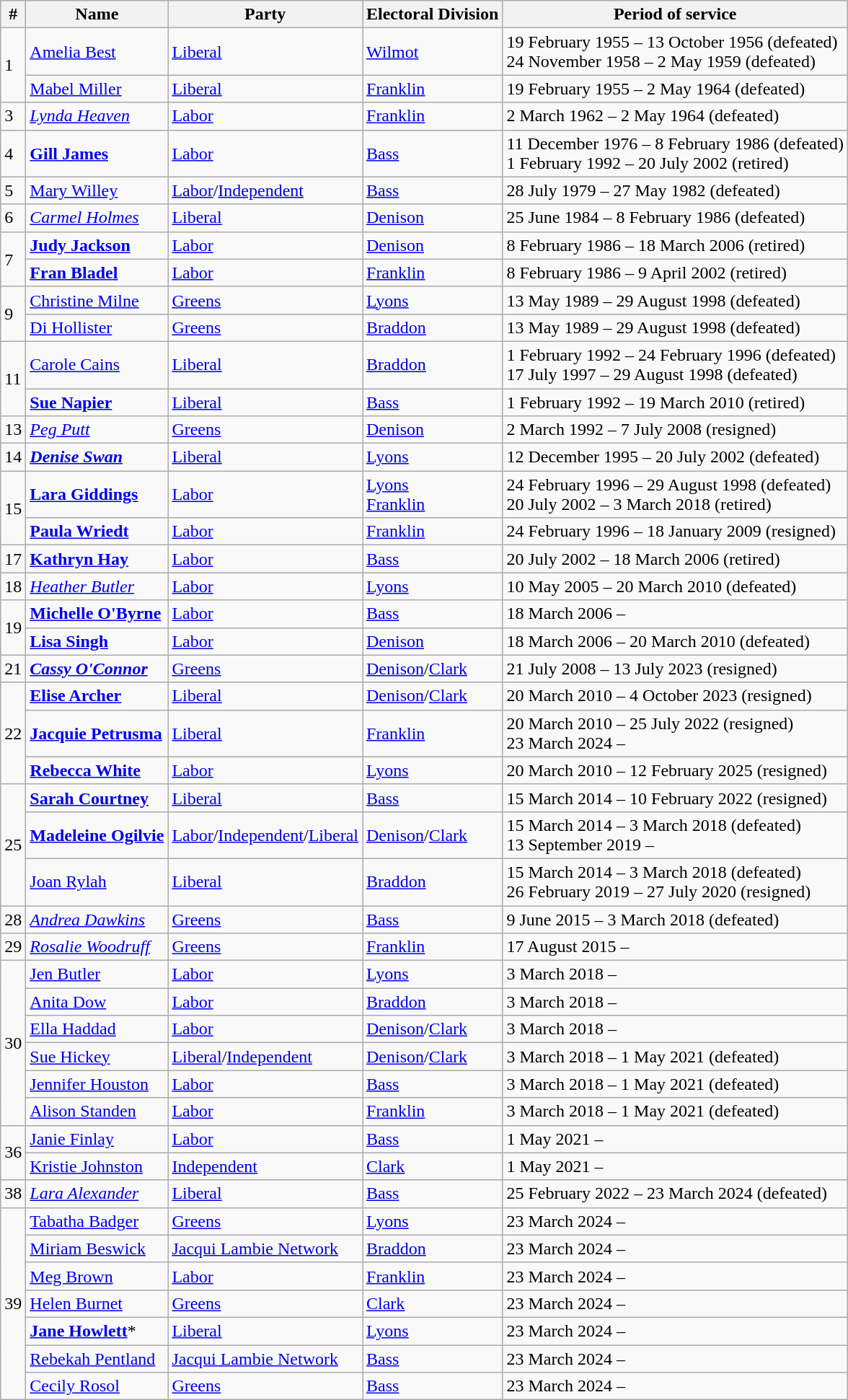<table class="wikitable">
<tr>
<th>#</th>
<th>Name</th>
<th>Party</th>
<th>Electoral Division</th>
<th>Period of service</th>
</tr>
<tr>
<td rowspan=2>1</td>
<td><a href='#'>Amelia Best</a></td>
<td><a href='#'>Liberal</a></td>
<td><a href='#'>Wilmot</a></td>
<td>19 February 1955 – 13 October 1956 (defeated) <br> 24 November 1958 – 2 May 1959 (defeated)</td>
</tr>
<tr>
<td><a href='#'>Mabel Miller</a></td>
<td><a href='#'>Liberal</a></td>
<td><a href='#'>Franklin</a></td>
<td>19 February 1955 – 2 May 1964 (defeated)</td>
</tr>
<tr>
<td>3</td>
<td><em><a href='#'>Lynda Heaven</a></em></td>
<td><a href='#'>Labor</a></td>
<td><a href='#'>Franklin</a></td>
<td>2 March 1962 – 2 May 1964 (defeated)</td>
</tr>
<tr>
<td>4</td>
<td><strong><a href='#'>Gill James</a></strong></td>
<td><a href='#'>Labor</a></td>
<td><a href='#'>Bass</a></td>
<td>11 December 1976 – 8 February 1986 (defeated) <br> 1 February 1992 – 20 July 2002 (retired)</td>
</tr>
<tr>
<td>5</td>
<td><a href='#'>Mary Willey</a></td>
<td><a href='#'>Labor</a>/<a href='#'>Independent</a></td>
<td><a href='#'>Bass</a></td>
<td>28 July 1979 – 27 May 1982 (defeated)</td>
</tr>
<tr>
<td>6</td>
<td><em><a href='#'>Carmel Holmes</a></em></td>
<td><a href='#'>Liberal</a></td>
<td><a href='#'>Denison</a></td>
<td>25 June 1984 – 8 February 1986 (defeated)</td>
</tr>
<tr>
<td rowspan=2>7</td>
<td><strong><a href='#'>Judy Jackson</a></strong></td>
<td><a href='#'>Labor</a></td>
<td><a href='#'>Denison</a></td>
<td>8 February 1986 – 18 March 2006 (retired)</td>
</tr>
<tr>
<td><strong><a href='#'>Fran Bladel</a></strong></td>
<td><a href='#'>Labor</a></td>
<td><a href='#'>Franklin</a></td>
<td>8 February 1986 – 9 April 2002 (retired)</td>
</tr>
<tr>
<td rowspan=2>9</td>
<td><a href='#'>Christine Milne</a></td>
<td><a href='#'>Greens</a></td>
<td><a href='#'>Lyons</a></td>
<td>13 May 1989 – 29 August 1998 (defeated)</td>
</tr>
<tr>
<td><a href='#'>Di Hollister</a></td>
<td><a href='#'>Greens</a></td>
<td><a href='#'>Braddon</a></td>
<td>13 May 1989 – 29 August 1998 (defeated)</td>
</tr>
<tr>
<td rowspan=2>11</td>
<td><a href='#'>Carole Cains</a></td>
<td><a href='#'>Liberal</a></td>
<td><a href='#'>Braddon</a></td>
<td>1 February 1992 – 24 February 1996 (defeated) <br> 17 July 1997 – 29 August 1998 (defeated)</td>
</tr>
<tr>
<td><strong><a href='#'>Sue Napier</a></strong></td>
<td><a href='#'>Liberal</a></td>
<td><a href='#'>Bass</a></td>
<td>1 February 1992 – 19 March 2010 (retired)</td>
</tr>
<tr>
<td>13</td>
<td><em><a href='#'>Peg Putt</a></em></td>
<td><a href='#'>Greens</a></td>
<td><a href='#'>Denison</a></td>
<td>2 March 1992 – 7 July 2008 (resigned)</td>
</tr>
<tr>
<td>14</td>
<td><strong><em><a href='#'>Denise Swan</a></em></strong></td>
<td><a href='#'>Liberal</a></td>
<td><a href='#'>Lyons</a></td>
<td>12 December 1995 – 20 July 2002 (defeated)</td>
</tr>
<tr>
<td rowspan=2>15</td>
<td><strong><a href='#'>Lara Giddings</a></strong></td>
<td><a href='#'>Labor</a></td>
<td><a href='#'>Lyons</a> <br> <a href='#'>Franklin</a></td>
<td>24 February 1996 – 29 August 1998 (defeated) <br> 20 July 2002 – 3 March 2018 (retired)</td>
</tr>
<tr>
<td><strong><a href='#'>Paula Wriedt</a></strong></td>
<td><a href='#'>Labor</a></td>
<td><a href='#'>Franklin</a></td>
<td>24 February 1996 – 18 January 2009 (resigned)</td>
</tr>
<tr>
<td>17</td>
<td><strong><a href='#'>Kathryn Hay</a></strong></td>
<td><a href='#'>Labor</a></td>
<td><a href='#'>Bass</a></td>
<td>20 July 2002 – 18 March 2006 (retired)</td>
</tr>
<tr>
<td>18</td>
<td><em><a href='#'>Heather Butler</a></em></td>
<td><a href='#'>Labor</a></td>
<td><a href='#'>Lyons</a></td>
<td>10 May 2005 – 20 March 2010 (defeated)</td>
</tr>
<tr>
<td rowspan=2>19</td>
<td><strong><a href='#'>Michelle O'Byrne</a></strong></td>
<td><a href='#'>Labor</a></td>
<td><a href='#'>Bass</a></td>
<td>18 March 2006 –</td>
</tr>
<tr>
<td><strong><a href='#'>Lisa Singh</a></strong></td>
<td><a href='#'>Labor</a></td>
<td><a href='#'>Denison</a></td>
<td>18 March 2006 – 20 March 2010 (defeated)</td>
</tr>
<tr>
<td>21</td>
<td><strong><em><a href='#'>Cassy O'Connor</a></em></strong></td>
<td><a href='#'>Greens</a></td>
<td><a href='#'>Denison</a>/<a href='#'>Clark</a></td>
<td>21 July 2008 – 13 July 2023 (resigned)</td>
</tr>
<tr>
<td rowspan=3>22</td>
<td><strong><a href='#'>Elise Archer</a></strong></td>
<td><a href='#'>Liberal</a></td>
<td><a href='#'>Denison</a>/<a href='#'>Clark</a></td>
<td>20 March 2010 – 4 October 2023 (resigned)</td>
</tr>
<tr>
<td><strong><a href='#'>Jacquie Petrusma</a></strong></td>
<td><a href='#'>Liberal</a></td>
<td><a href='#'>Franklin</a></td>
<td>20 March 2010 – 25 July 2022 (resigned) <br> 23 March 2024 –</td>
</tr>
<tr>
<td><strong><a href='#'>Rebecca White</a></strong></td>
<td><a href='#'>Labor</a></td>
<td><a href='#'>Lyons</a></td>
<td>20 March 2010 – 12 February 2025 (resigned)</td>
</tr>
<tr>
<td rowspan=3>25</td>
<td><strong><a href='#'>Sarah Courtney</a></strong></td>
<td><a href='#'>Liberal</a></td>
<td><a href='#'>Bass</a></td>
<td>15 March 2014 – 10 February 2022 (resigned)</td>
</tr>
<tr>
<td><strong><a href='#'>Madeleine Ogilvie</a></strong></td>
<td><a href='#'>Labor</a>/<a href='#'>Independent</a>/<a href='#'>Liberal</a></td>
<td><a href='#'>Denison</a>/<a href='#'>Clark</a></td>
<td>15 March 2014 – 3 March 2018 (defeated)<br>13 September 2019 –</td>
</tr>
<tr>
<td><a href='#'>Joan Rylah</a></td>
<td><a href='#'>Liberal</a></td>
<td><a href='#'>Braddon</a></td>
<td>15 March 2014 – 3 March 2018 (defeated) <br> 26 February 2019 – 27 July 2020 (resigned)</td>
</tr>
<tr>
<td>28</td>
<td><em><a href='#'>Andrea Dawkins</a></em></td>
<td><a href='#'>Greens</a></td>
<td><a href='#'>Bass</a></td>
<td>9 June 2015 – 3 March 2018 (defeated)</td>
</tr>
<tr>
<td>29</td>
<td><em><a href='#'>Rosalie Woodruff</a></em></td>
<td><a href='#'>Greens</a></td>
<td><a href='#'>Franklin</a></td>
<td>17 August 2015 –</td>
</tr>
<tr>
<td rowspan=6>30</td>
<td><a href='#'>Jen Butler</a></td>
<td><a href='#'>Labor</a></td>
<td><a href='#'>Lyons</a></td>
<td>3 March 2018 –</td>
</tr>
<tr>
<td><a href='#'>Anita Dow</a></td>
<td><a href='#'>Labor</a></td>
<td><a href='#'>Braddon</a></td>
<td>3 March 2018 –</td>
</tr>
<tr>
<td><a href='#'>Ella Haddad</a></td>
<td><a href='#'>Labor</a></td>
<td><a href='#'>Denison</a>/<a href='#'>Clark</a></td>
<td>3 March 2018 –</td>
</tr>
<tr>
<td><a href='#'>Sue Hickey</a></td>
<td><a href='#'>Liberal</a>/<a href='#'>Independent</a></td>
<td><a href='#'>Denison</a>/<a href='#'>Clark</a></td>
<td>3 March 2018 – 1 May 2021 (defeated)</td>
</tr>
<tr>
<td><a href='#'>Jennifer Houston</a></td>
<td><a href='#'>Labor</a></td>
<td><a href='#'>Bass</a></td>
<td>3 March 2018 – 1 May 2021 (defeated)</td>
</tr>
<tr>
<td><a href='#'>Alison Standen</a></td>
<td><a href='#'>Labor</a></td>
<td><a href='#'>Franklin</a></td>
<td>3 March 2018 – 1 May 2021 (defeated)</td>
</tr>
<tr>
<td rowspan=2>36</td>
<td><a href='#'>Janie Finlay</a></td>
<td><a href='#'>Labor</a></td>
<td><a href='#'>Bass</a></td>
<td>1 May 2021 –</td>
</tr>
<tr>
<td><a href='#'>Kristie Johnston</a></td>
<td><a href='#'>Independent</a></td>
<td><a href='#'>Clark</a></td>
<td>1 May 2021 –</td>
</tr>
<tr>
<td>38</td>
<td><em><a href='#'>Lara Alexander</a></em></td>
<td><a href='#'>Liberal</a></td>
<td><a href='#'>Bass</a></td>
<td>25 February 2022 – 23 March 2024 (defeated)</td>
</tr>
<tr>
<td rowspan=7>39</td>
<td><a href='#'>Tabatha Badger</a></td>
<td><a href='#'>Greens</a></td>
<td><a href='#'>Lyons</a></td>
<td>23 March 2024 –</td>
</tr>
<tr>
<td><a href='#'>Miriam Beswick</a></td>
<td><a href='#'>Jacqui Lambie Network</a></td>
<td><a href='#'>Braddon</a></td>
<td>23 March 2024 –</td>
</tr>
<tr>
<td><a href='#'>Meg Brown</a></td>
<td><a href='#'>Labor</a></td>
<td><a href='#'>Franklin</a></td>
<td>23 March 2024 –</td>
</tr>
<tr>
<td><a href='#'>Helen Burnet</a></td>
<td><a href='#'>Greens</a></td>
<td><a href='#'>Clark</a></td>
<td>23 March 2024 –</td>
</tr>
<tr>
<td><strong><a href='#'>Jane Howlett</a></strong>*</td>
<td><a href='#'>Liberal</a></td>
<td><a href='#'>Lyons</a></td>
<td>23 March 2024 –</td>
</tr>
<tr>
<td><a href='#'>Rebekah Pentland</a></td>
<td><a href='#'>Jacqui Lambie Network</a></td>
<td><a href='#'>Bass</a></td>
<td>23 March 2024 –</td>
</tr>
<tr>
<td><a href='#'>Cecily Rosol</a></td>
<td><a href='#'>Greens</a></td>
<td><a href='#'>Bass</a></td>
<td>23 March 2024 –</td>
</tr>
</table>
